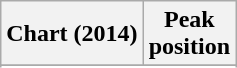<table class="wikitable sortable plainrowheaders">
<tr>
<th>Chart (2014)</th>
<th>Peak<br>position</th>
</tr>
<tr>
</tr>
<tr>
</tr>
<tr>
</tr>
</table>
